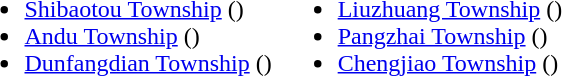<table>
<tr>
<td valign="top"><br><ul><li><a href='#'>Shibaotou Township</a> ()</li><li><a href='#'>Andu Township</a> ()</li><li><a href='#'>Dunfangdian Township</a> ()</li></ul></td>
<td valign="top"><br><ul><li><a href='#'>Liuzhuang Township</a> ()</li><li><a href='#'>Pangzhai Township</a> ()</li><li><a href='#'>Chengjiao Township</a> ()</li></ul></td>
</tr>
</table>
